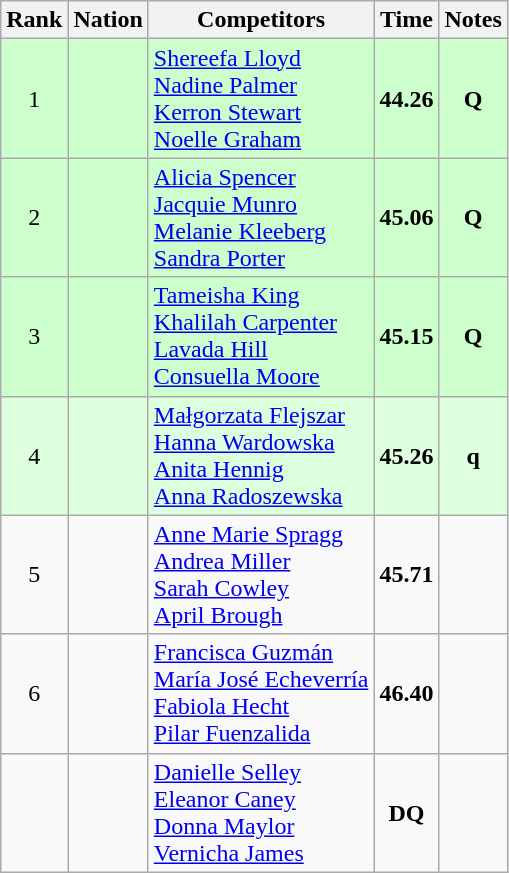<table class="wikitable sortable" style="text-align:center">
<tr>
<th>Rank</th>
<th>Nation</th>
<th>Competitors</th>
<th>Time</th>
<th>Notes</th>
</tr>
<tr bgcolor=ccffcc>
<td>1</td>
<td align=left></td>
<td align=left><a href='#'>Shereefa Lloyd</a><br><a href='#'>Nadine Palmer</a><br><a href='#'>Kerron Stewart</a><br><a href='#'>Noelle Graham</a></td>
<td><strong>44.26</strong></td>
<td><strong>Q</strong></td>
</tr>
<tr bgcolor=ccffcc>
<td>2</td>
<td align=left></td>
<td align=left><a href='#'>Alicia Spencer</a><br><a href='#'>Jacquie Munro</a><br><a href='#'>Melanie Kleeberg</a><br><a href='#'>Sandra Porter</a></td>
<td><strong>45.06</strong></td>
<td><strong>Q</strong></td>
</tr>
<tr bgcolor=ccffcc>
<td>3</td>
<td align=left></td>
<td align=left><a href='#'>Tameisha King</a><br><a href='#'>Khalilah Carpenter</a><br><a href='#'>Lavada Hill</a><br><a href='#'>Consuella Moore</a></td>
<td><strong>45.15</strong></td>
<td><strong>Q</strong></td>
</tr>
<tr bgcolor=ddffdd>
<td>4</td>
<td align=left></td>
<td align=left><a href='#'>Małgorzata Flejszar</a><br><a href='#'>Hanna Wardowska</a><br><a href='#'>Anita Hennig</a><br><a href='#'>Anna Radoszewska</a></td>
<td><strong>45.26</strong></td>
<td><strong>q</strong></td>
</tr>
<tr>
<td>5</td>
<td align=left></td>
<td align=left><a href='#'>Anne Marie Spragg</a><br><a href='#'>Andrea Miller</a><br><a href='#'>Sarah Cowley</a><br><a href='#'>April Brough</a></td>
<td><strong>45.71</strong></td>
<td></td>
</tr>
<tr>
<td>6</td>
<td align=left></td>
<td align=left><a href='#'>Francisca Guzmán</a><br><a href='#'>María José Echeverría</a><br><a href='#'>Fabiola Hecht</a><br><a href='#'>Pilar Fuenzalida</a></td>
<td><strong>46.40</strong></td>
<td></td>
</tr>
<tr>
<td></td>
<td align=left></td>
<td align=left><a href='#'>Danielle Selley</a><br><a href='#'>Eleanor Caney</a><br><a href='#'>Donna Maylor</a><br><a href='#'>Vernicha James</a></td>
<td><strong>DQ</strong></td>
<td></td>
</tr>
</table>
